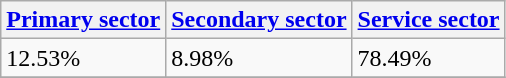<table class="wikitable" border="1">
<tr>
<th><a href='#'>Primary sector</a></th>
<th><a href='#'>Secondary sector</a></th>
<th><a href='#'>Service sector</a></th>
</tr>
<tr>
<td>12.53%</td>
<td>8.98%</td>
<td>78.49%</td>
</tr>
<tr>
</tr>
</table>
